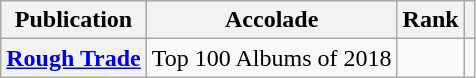<table class="wikitable plainrowheaders">
<tr>
<th>Publication</th>
<th>Accolade</th>
<th>Rank</th>
<th class="unsortable"></th>
</tr>
<tr>
<th scope="row"><a href='#'>Rough Trade</a></th>
<td>Top 100 Albums of 2018</td>
<td></td>
<td></td>
</tr>
</table>
